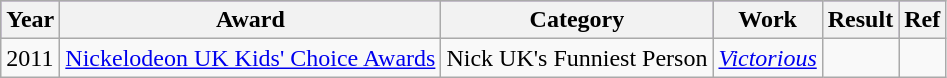<table class="wikitable">
<tr style="background:#96c; text-align:center;">
<th>Year</th>
<th>Award</th>
<th>Category</th>
<th>Work</th>
<th>Result</th>
<th>Ref</th>
</tr>
<tr>
<td>2011</td>
<td><a href='#'>Nickelodeon UK Kids' Choice Awards</a></td>
<td>Nick UK's Funniest Person</td>
<td><em><a href='#'>Victorious</a></em></td>
<td></td>
<td style="text-align:center;"></td>
</tr>
</table>
